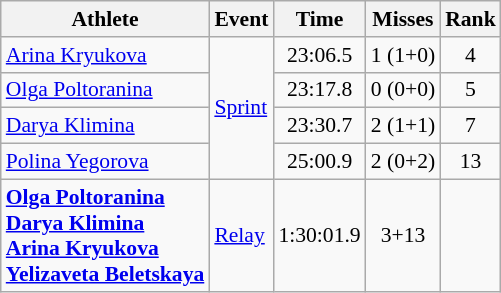<table class="wikitable" style="font-size:90%;text-align:center;">
<tr>
<th>Athlete</th>
<th>Event</th>
<th>Time</th>
<th>Misses</th>
<th>Rank</th>
</tr>
<tr>
<td align=left><a href='#'>Arina Kryukova</a></td>
<td align=left rowspan=4><a href='#'>Sprint</a></td>
<td>23:06.5</td>
<td>1 (1+0)</td>
<td>4</td>
</tr>
<tr>
<td align=left><a href='#'>Olga Poltoranina</a></td>
<td>23:17.8</td>
<td>0 (0+0)</td>
<td>5</td>
</tr>
<tr>
<td align=left><a href='#'>Darya Klimina</a></td>
<td>23:30.7</td>
<td>2 (1+1)</td>
<td>7</td>
</tr>
<tr>
<td align=left><a href='#'>Polina Yegorova</a></td>
<td>25:00.9</td>
<td>2 (0+2)</td>
<td>13</td>
</tr>
<tr>
<td align=left><strong><a href='#'>Olga Poltoranina</a><br><a href='#'>Darya Klimina</a><br><a href='#'>Arina Kryukova</a><br><a href='#'>Yelizaveta Beletskaya</a></strong></td>
<td align=left><a href='#'>Relay</a></td>
<td>1:30:01.9</td>
<td>3+13</td>
<td></td>
</tr>
</table>
